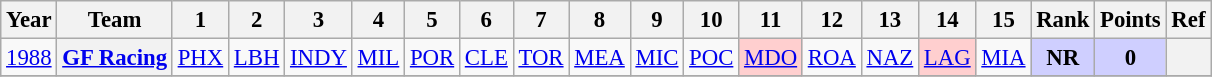<table class="wikitable" style="text-align:center; font-size:95%">
<tr>
<th>Year</th>
<th>Team</th>
<th>1</th>
<th>2</th>
<th>3</th>
<th>4</th>
<th>5</th>
<th>6</th>
<th>7</th>
<th>8</th>
<th>9</th>
<th>10</th>
<th>11</th>
<th>12</th>
<th>13</th>
<th>14</th>
<th>15</th>
<th>Rank</th>
<th>Points</th>
<th>Ref</th>
</tr>
<tr>
<td><a href='#'>1988</a></td>
<th><a href='#'>GF Racing</a></th>
<td><a href='#'>PHX</a><br></td>
<td><a href='#'>LBH</a><br></td>
<td><a href='#'>INDY</a><br></td>
<td><a href='#'>MIL</a><br></td>
<td><a href='#'>POR</a><br></td>
<td><a href='#'>CLE</a><br></td>
<td><a href='#'>TOR</a><br></td>
<td><a href='#'>MEA</a><br></td>
<td><a href='#'>MIC</a><br></td>
<td><a href='#'>POC</a><br></td>
<td style="background:#ffcfcf;"><a href='#'>MDO</a><br></td>
<td><a href='#'>ROA</a><br></td>
<td><a href='#'>NAZ</a><br></td>
<td style="background:#ffcfcf;"><a href='#'>LAG</a><br></td>
<td><a href='#'>MIA</a><br></td>
<td style="background:#CFCFFF;"><strong>NR</strong></td>
<td style="background:#CFCFFF;"><strong>0</strong></td>
<th></th>
</tr>
<tr>
</tr>
</table>
